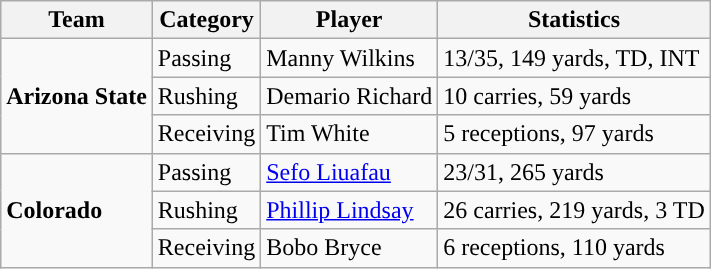<table class="wikitable" style="float: right;">
<tr>
<th>Team</th>
<th>Category</th>
<th>Player</th>
<th>Statistics</th>
</tr>
<tr>
<td rowspan=3><strong>Arizona State</strong></td>
<td>Passing</td>
<td>Manny Wilkins</td>
<td>13/35, 149 yards, TD, INT</td>
</tr>
<tr>
<td>Rushing</td>
<td>Demario Richard</td>
<td>10 carries, 59 yards</td>
</tr>
<tr>
<td>Receiving</td>
<td>Tim White</td>
<td>5 receptions, 97 yards</td>
</tr>
<tr>
<td rowspan=3><strong>Colorado</strong></td>
<td>Passing</td>
<td><a href='#'>Sefo Liuafau</a></td>
<td>23/31, 265 yards</td>
</tr>
<tr>
<td>Rushing</td>
<td><a href='#'>Phillip Lindsay</a></td>
<td>26 carries, 219 yards, 3 TD</td>
</tr>
<tr>
<td>Receiving</td>
<td>Bobo Bryce</td>
<td>6 receptions, 110 yards</td>
</tr>
</table>
